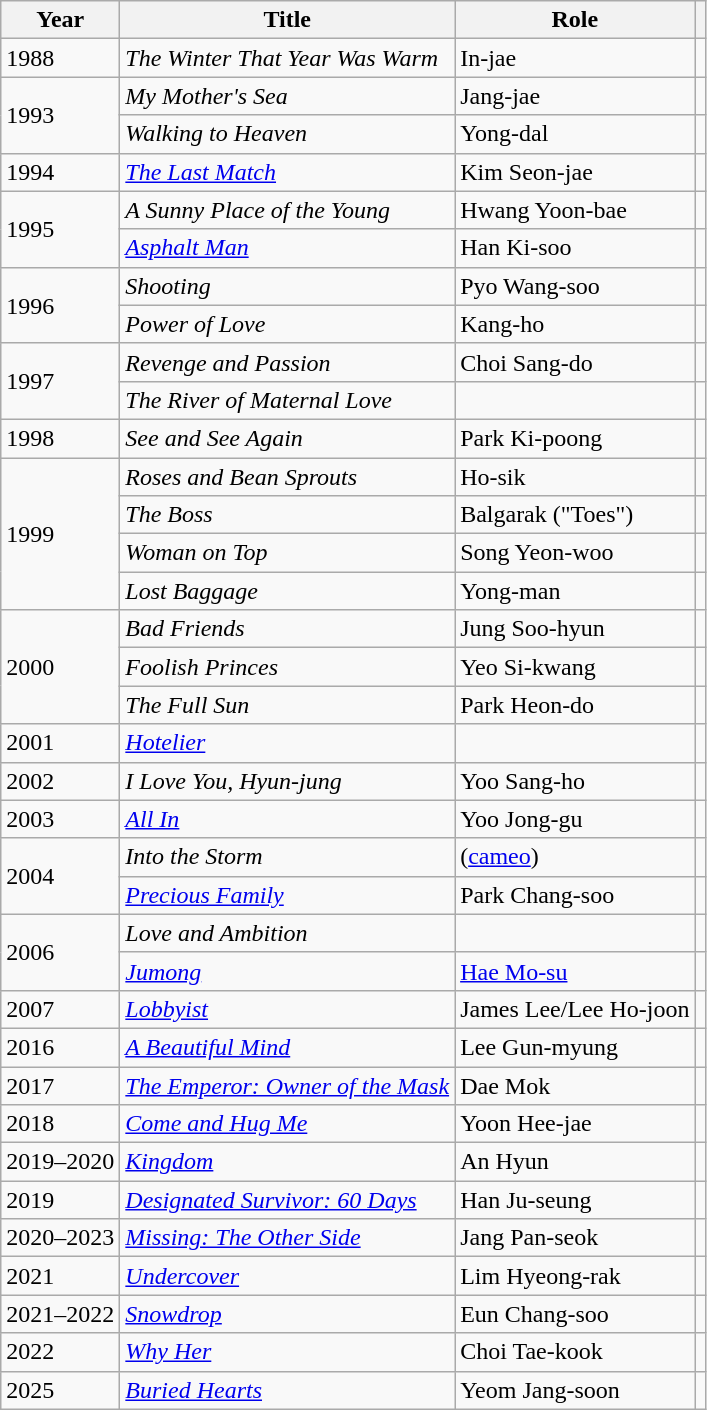<table class="wikitable sortable" border="1">
<tr>
<th>Year</th>
<th>Title</th>
<th>Role</th>
<th class="unsortable"></th>
</tr>
<tr>
<td>1988</td>
<td><em>The Winter That Year Was Warm</em></td>
<td>In-jae</td>
<td></td>
</tr>
<tr>
<td rowspan=2>1993</td>
<td><em>My Mother's Sea</em></td>
<td>Jang-jae</td>
<td></td>
</tr>
<tr>
<td><em>Walking to Heaven</em></td>
<td>Yong-dal</td>
<td></td>
</tr>
<tr>
<td>1994</td>
<td><em><a href='#'>The Last Match</a></em></td>
<td>Kim Seon-jae</td>
<td></td>
</tr>
<tr>
<td rowspan=2>1995</td>
<td><em>A Sunny Place of the Young</em></td>
<td>Hwang Yoon-bae</td>
<td></td>
</tr>
<tr>
<td><em><a href='#'>Asphalt Man</a></em></td>
<td>Han Ki-soo</td>
<td></td>
</tr>
<tr>
<td rowspan=2>1996</td>
<td><em>Shooting</em></td>
<td>Pyo Wang-soo</td>
<td></td>
</tr>
<tr>
<td><em>Power of Love</em></td>
<td>Kang-ho</td>
<td></td>
</tr>
<tr>
<td rowspan=2>1997</td>
<td><em>Revenge and Passion</em></td>
<td>Choi Sang-do</td>
<td></td>
</tr>
<tr>
<td><em>The River of Maternal Love</em></td>
<td></td>
<td></td>
</tr>
<tr>
<td>1998</td>
<td><em>See and See Again</em></td>
<td>Park Ki-poong</td>
<td></td>
</tr>
<tr>
<td rowspan=4>1999</td>
<td><em>Roses and Bean Sprouts</em></td>
<td>Ho-sik</td>
<td></td>
</tr>
<tr>
<td><em>The Boss</em></td>
<td>Balgarak ("Toes")</td>
<td></td>
</tr>
<tr>
<td><em>Woman on Top</em></td>
<td>Song Yeon-woo</td>
<td></td>
</tr>
<tr>
<td><em>Lost Baggage</em></td>
<td>Yong-man</td>
<td></td>
</tr>
<tr>
<td rowspan=3>2000</td>
<td><em>Bad Friends</em></td>
<td>Jung Soo-hyun</td>
<td></td>
</tr>
<tr>
<td><em>Foolish Princes</em></td>
<td>Yeo Si-kwang</td>
<td></td>
</tr>
<tr>
<td><em>The Full Sun</em></td>
<td>Park Heon-do</td>
<td></td>
</tr>
<tr>
<td>2001</td>
<td><em><a href='#'>Hotelier</a></em></td>
<td Oh Hyung-man></td>
</tr>
<tr>
<td>2002</td>
<td><em>I Love You, Hyun-jung</em></td>
<td>Yoo Sang-ho</td>
<td></td>
</tr>
<tr>
<td>2003</td>
<td><em><a href='#'>All In</a></em></td>
<td>Yoo Jong-gu</td>
<td></td>
</tr>
<tr>
<td rowspan=2>2004</td>
<td><em>Into the Storm</em></td>
<td>(<a href='#'>cameo</a>)</td>
</tr>
<tr>
<td><em><a href='#'>Precious Family</a></em></td>
<td>Park Chang-soo</td>
<td></td>
</tr>
<tr>
<td rowspan=2>2006</td>
<td><em>Love and Ambition</em></td>
<td></td>
<td></td>
</tr>
<tr>
<td><em><a href='#'>Jumong</a></em></td>
<td><a href='#'>Hae Mo-su</a></td>
<td></td>
</tr>
<tr>
<td>2007</td>
<td><em><a href='#'>Lobbyist</a></em></td>
<td>James Lee/Lee Ho-joon</td>
<td></td>
</tr>
<tr>
<td>2016</td>
<td><em><a href='#'>A Beautiful Mind</a></em></td>
<td>Lee Gun-myung</td>
<td></td>
</tr>
<tr>
<td>2017</td>
<td><em><a href='#'>The Emperor: Owner of the Mask</a></em></td>
<td>Dae Mok</td>
<td></td>
</tr>
<tr>
<td>2018</td>
<td><em><a href='#'>Come and Hug Me</a></em></td>
<td>Yoon Hee-jae</td>
<td></td>
</tr>
<tr>
<td>2019–2020</td>
<td><em><a href='#'>Kingdom</a></em></td>
<td>An Hyun</td>
<td></td>
</tr>
<tr>
<td>2019</td>
<td><em><a href='#'>Designated Survivor: 60 Days</a></em></td>
<td>Han Ju-seung</td>
<td></td>
</tr>
<tr>
<td>2020–2023</td>
<td><em><a href='#'>Missing: The Other Side</a></em></td>
<td>Jang Pan-seok</td>
<td></td>
</tr>
<tr>
<td>2021</td>
<td><em><a href='#'>Undercover</a></em></td>
<td>Lim Hyeong-rak</td>
<td></td>
</tr>
<tr>
<td>2021–2022</td>
<td><em><a href='#'>Snowdrop</a></em></td>
<td>Eun Chang-soo</td>
<td></td>
</tr>
<tr>
<td>2022</td>
<td><em><a href='#'>Why Her</a></em></td>
<td>Choi Tae-kook</td>
<td></td>
</tr>
<tr>
<td>2025</td>
<td><em><a href='#'>Buried Hearts</a></em></td>
<td>Yeom Jang-soon</td>
<td></td>
</tr>
</table>
